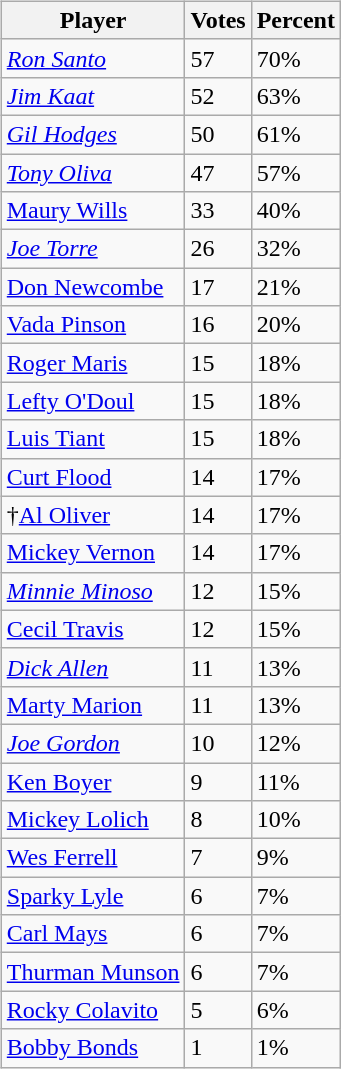<table>
<tr>
<td valign="top"><br><table class="wikitable" |>
<tr>
<th>Player</th>
<th>Votes</th>
<th>Percent</th>
</tr>
<tr>
<td><em><a href='#'>Ron Santo</a></em></td>
<td>57</td>
<td>70%</td>
</tr>
<tr>
<td><em><a href='#'>Jim Kaat</a></em></td>
<td>52</td>
<td>63%</td>
</tr>
<tr>
<td><em><a href='#'>Gil Hodges</a></em></td>
<td>50</td>
<td>61%</td>
</tr>
<tr>
<td><em><a href='#'>Tony Oliva</a></em></td>
<td>47</td>
<td>57%</td>
</tr>
<tr>
<td><a href='#'>Maury Wills</a></td>
<td>33</td>
<td>40%</td>
</tr>
<tr>
<td><em><a href='#'>Joe Torre</a></em></td>
<td>26</td>
<td>32%</td>
</tr>
<tr>
<td><a href='#'>Don Newcombe</a></td>
<td>17</td>
<td>21%</td>
</tr>
<tr>
<td><a href='#'>Vada Pinson</a></td>
<td>16</td>
<td>20%</td>
</tr>
<tr>
<td><a href='#'>Roger Maris</a></td>
<td>15</td>
<td>18%</td>
</tr>
<tr>
<td><a href='#'>Lefty O'Doul</a></td>
<td>15</td>
<td>18%</td>
</tr>
<tr>
<td><a href='#'>Luis Tiant</a></td>
<td>15</td>
<td>18%</td>
</tr>
<tr>
<td><a href='#'>Curt Flood</a></td>
<td>14</td>
<td>17%</td>
</tr>
<tr>
<td>†<a href='#'>Al Oliver</a></td>
<td>14</td>
<td>17%</td>
</tr>
<tr>
<td><a href='#'>Mickey Vernon</a></td>
<td>14</td>
<td>17%</td>
</tr>
<tr>
<td><em><a href='#'>Minnie Minoso</a></em></td>
<td>12</td>
<td>15%</td>
</tr>
<tr>
<td><a href='#'>Cecil Travis</a></td>
<td>12</td>
<td>15%</td>
</tr>
<tr>
<td><em><a href='#'>Dick Allen</a></em></td>
<td>11</td>
<td>13%</td>
</tr>
<tr>
<td><a href='#'>Marty Marion</a></td>
<td>11</td>
<td>13%</td>
</tr>
<tr>
<td><em><a href='#'>Joe Gordon</a></em></td>
<td>10</td>
<td>12%</td>
</tr>
<tr>
<td><a href='#'>Ken Boyer</a></td>
<td>9</td>
<td>11%</td>
</tr>
<tr>
<td><a href='#'>Mickey Lolich</a></td>
<td>8</td>
<td>10%</td>
</tr>
<tr>
<td><a href='#'>Wes Ferrell</a></td>
<td>7</td>
<td>9%</td>
</tr>
<tr>
<td><a href='#'>Sparky Lyle</a></td>
<td>6</td>
<td>7%</td>
</tr>
<tr>
<td><a href='#'>Carl Mays</a></td>
<td>6</td>
<td>7%</td>
</tr>
<tr>
<td><a href='#'>Thurman Munson</a></td>
<td>6</td>
<td>7%</td>
</tr>
<tr>
<td><a href='#'>Rocky Colavito</a></td>
<td>5</td>
<td>6%</td>
</tr>
<tr>
<td><a href='#'>Bobby Bonds</a></td>
<td>1</td>
<td>1%</td>
</tr>
</table>
</td>
</tr>
</table>
